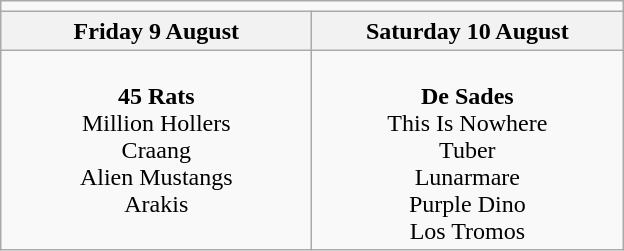<table class="wikitable">
<tr>
<td colspan="2" align="center"></td>
</tr>
<tr>
<th>Friday 9 August</th>
<th>Saturday 10 August</th>
</tr>
<tr>
<td valign="top" align="center" width=200><br><strong>45 Rats</strong>
<br>Million Hollers
<br>Craang
<br>Alien Mustangs
<br>Arakis</td>
<td valign="top" align="center" width=200><br><strong>De Sades</strong>
<br>This Is Nowhere
<br>Tuber
<br>Lunarmare
<br>Purple Dino
<br>Los Tromos</td>
</tr>
</table>
